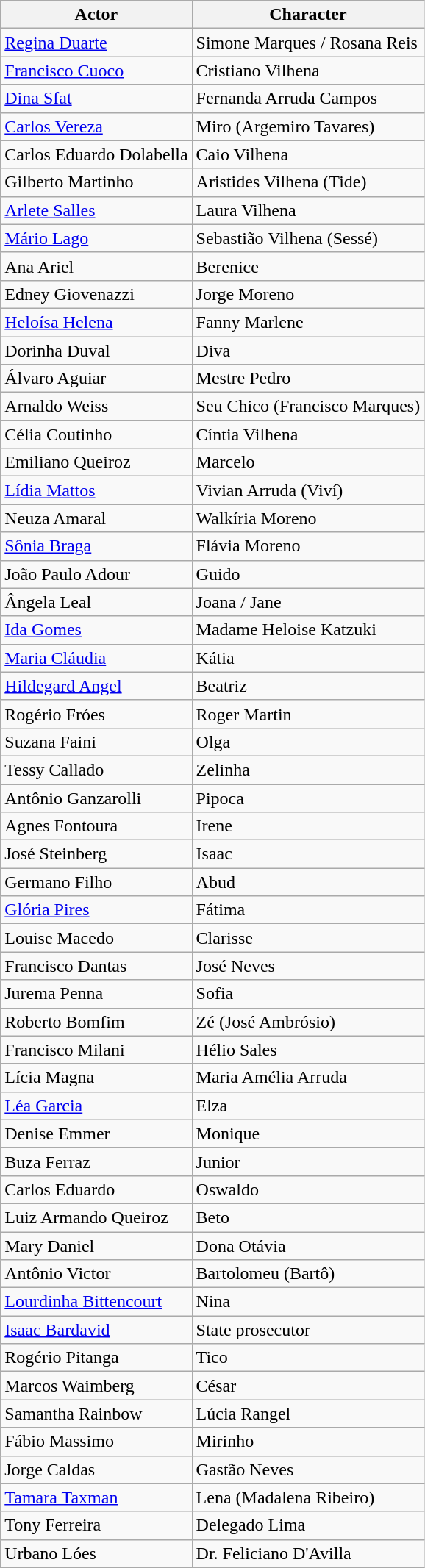<table class="wikitable sortable">
<tr>
<th>Actor</th>
<th>Character</th>
</tr>
<tr>
<td><a href='#'>Regina Duarte</a></td>
<td>Simone Marques / Rosana Reis</td>
</tr>
<tr>
<td><a href='#'>Francisco Cuoco</a></td>
<td>Cristiano Vilhena</td>
</tr>
<tr>
<td><a href='#'>Dina Sfat</a></td>
<td>Fernanda Arruda Campos</td>
</tr>
<tr>
<td><a href='#'>Carlos Vereza</a></td>
<td>Miro (Argemiro Tavares)</td>
</tr>
<tr>
<td>Carlos Eduardo Dolabella</td>
<td>Caio Vilhena</td>
</tr>
<tr>
<td>Gilberto Martinho</td>
<td>Aristides Vilhena (Tide)</td>
</tr>
<tr>
<td><a href='#'>Arlete Salles</a></td>
<td>Laura Vilhena</td>
</tr>
<tr>
<td><a href='#'>Mário Lago</a></td>
<td>Sebastião Vilhena (Sessé)</td>
</tr>
<tr>
<td>Ana Ariel</td>
<td>Berenice</td>
</tr>
<tr>
<td>Edney Giovenazzi</td>
<td>Jorge Moreno</td>
</tr>
<tr>
<td><a href='#'>Heloísa Helena</a></td>
<td>Fanny Marlene</td>
</tr>
<tr>
<td>Dorinha Duval</td>
<td>Diva</td>
</tr>
<tr>
<td>Álvaro Aguiar</td>
<td>Mestre Pedro</td>
</tr>
<tr>
<td>Arnaldo Weiss</td>
<td>Seu Chico (Francisco Marques)</td>
</tr>
<tr>
<td>Célia Coutinho</td>
<td>Cíntia Vilhena</td>
</tr>
<tr>
<td>Emiliano Queiroz</td>
<td>Marcelo</td>
</tr>
<tr>
<td><a href='#'>Lídia Mattos</a></td>
<td>Vivian Arruda (Viví)</td>
</tr>
<tr>
<td>Neuza Amaral</td>
<td>Walkíria Moreno</td>
</tr>
<tr>
<td><a href='#'>Sônia Braga</a></td>
<td>Flávia Moreno</td>
</tr>
<tr>
<td>João Paulo Adour</td>
<td>Guido</td>
</tr>
<tr>
<td>Ângela Leal</td>
<td>Joana / Jane</td>
</tr>
<tr>
<td><a href='#'>Ida Gomes</a></td>
<td>Madame Heloise Katzuki</td>
</tr>
<tr>
<td><a href='#'>Maria Cláudia</a></td>
<td>Kátia</td>
</tr>
<tr>
<td><a href='#'>Hildegard Angel</a></td>
<td>Beatriz</td>
</tr>
<tr>
<td>Rogério Fróes</td>
<td>Roger Martin</td>
</tr>
<tr>
<td>Suzana Faini</td>
<td>Olga</td>
</tr>
<tr>
<td>Tessy Callado</td>
<td>Zelinha</td>
</tr>
<tr>
<td>Antônio Ganzarolli</td>
<td>Pipoca</td>
</tr>
<tr>
<td>Agnes Fontoura</td>
<td>Irene</td>
</tr>
<tr>
<td>José Steinberg</td>
<td>Isaac</td>
</tr>
<tr>
<td>Germano Filho</td>
<td>Abud</td>
</tr>
<tr>
<td><a href='#'>Glória Pires</a></td>
<td>Fátima</td>
</tr>
<tr>
<td>Louise Macedo</td>
<td>Clarisse</td>
</tr>
<tr>
<td>Francisco Dantas</td>
<td>José Neves</td>
</tr>
<tr>
<td>Jurema Penna</td>
<td>Sofia</td>
</tr>
<tr>
<td>Roberto Bomfim</td>
<td>Zé (José Ambrósio)</td>
</tr>
<tr>
<td>Francisco Milani</td>
<td>Hélio Sales</td>
</tr>
<tr>
<td>Lícia Magna</td>
<td>Maria Amélia Arruda</td>
</tr>
<tr>
<td><a href='#'>Léa Garcia</a></td>
<td>Elza</td>
</tr>
<tr>
<td>Denise Emmer</td>
<td>Monique</td>
</tr>
<tr>
<td>Buza Ferraz</td>
<td>Junior</td>
</tr>
<tr>
<td>Carlos Eduardo</td>
<td>Oswaldo</td>
</tr>
<tr>
<td>Luiz Armando Queiroz</td>
<td>Beto</td>
</tr>
<tr>
<td>Mary Daniel</td>
<td>Dona Otávia</td>
</tr>
<tr>
<td>Antônio Victor</td>
<td>Bartolomeu (Bartô)</td>
</tr>
<tr>
<td><a href='#'>Lourdinha Bittencourt</a></td>
<td>Nina</td>
</tr>
<tr>
<td><a href='#'>Isaac Bardavid</a></td>
<td>State prosecutor</td>
</tr>
<tr>
<td>Rogério Pitanga</td>
<td>Tico</td>
</tr>
<tr>
<td>Marcos Waimberg</td>
<td>César</td>
</tr>
<tr>
<td>Samantha Rainbow</td>
<td>Lúcia Rangel</td>
</tr>
<tr>
<td>Fábio Massimo</td>
<td>Mirinho</td>
</tr>
<tr>
<td>Jorge Caldas</td>
<td>Gastão Neves</td>
</tr>
<tr>
<td><a href='#'>Tamara Taxman</a></td>
<td>Lena (Madalena Ribeiro)</td>
</tr>
<tr>
<td>Tony Ferreira</td>
<td>Delegado Lima</td>
</tr>
<tr>
<td>Urbano Lóes</td>
<td>Dr. Feliciano D'Avilla</td>
</tr>
</table>
